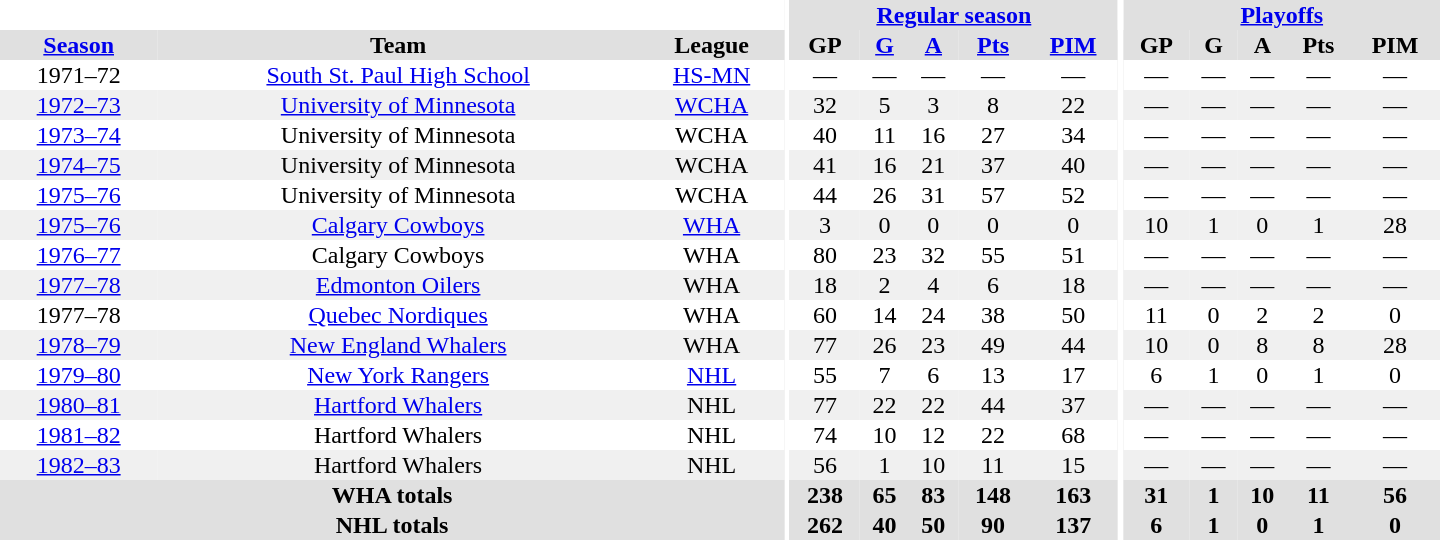<table border="0" cellpadding="1" cellspacing="0" style="text-align:center; width:60em">
<tr bgcolor="#e0e0e0">
<th colspan="3" bgcolor="#ffffff"></th>
<th rowspan="100" bgcolor="#ffffff"></th>
<th colspan="5"><a href='#'>Regular season</a></th>
<th rowspan="100" bgcolor="#ffffff"></th>
<th colspan="5"><a href='#'>Playoffs</a></th>
</tr>
<tr bgcolor="#e0e0e0">
<th><a href='#'>Season</a></th>
<th>Team</th>
<th>League</th>
<th>GP</th>
<th><a href='#'>G</a></th>
<th><a href='#'>A</a></th>
<th><a href='#'>Pts</a></th>
<th><a href='#'>PIM</a></th>
<th>GP</th>
<th>G</th>
<th>A</th>
<th>Pts</th>
<th>PIM</th>
</tr>
<tr>
<td>1971–72</td>
<td><a href='#'>South St. Paul High School</a></td>
<td><a href='#'>HS-MN</a></td>
<td>—</td>
<td>—</td>
<td>—</td>
<td>—</td>
<td>—</td>
<td>—</td>
<td>—</td>
<td>—</td>
<td>—</td>
<td>—</td>
</tr>
<tr bgcolor="#f0f0f0">
<td><a href='#'>1972–73</a></td>
<td><a href='#'>University of Minnesota</a></td>
<td><a href='#'>WCHA</a></td>
<td>32</td>
<td>5</td>
<td>3</td>
<td>8</td>
<td>22</td>
<td>—</td>
<td>—</td>
<td>—</td>
<td>—</td>
<td>—</td>
</tr>
<tr>
<td><a href='#'>1973–74</a></td>
<td>University of Minnesota</td>
<td>WCHA</td>
<td>40</td>
<td>11</td>
<td>16</td>
<td>27</td>
<td>34</td>
<td>—</td>
<td>—</td>
<td>—</td>
<td>—</td>
<td>—</td>
</tr>
<tr bgcolor="#f0f0f0">
<td><a href='#'>1974–75</a></td>
<td>University of Minnesota</td>
<td>WCHA</td>
<td>41</td>
<td>16</td>
<td>21</td>
<td>37</td>
<td>40</td>
<td>—</td>
<td>—</td>
<td>—</td>
<td>—</td>
<td>—</td>
</tr>
<tr>
<td><a href='#'>1975–76</a></td>
<td>University of Minnesota</td>
<td>WCHA</td>
<td>44</td>
<td>26</td>
<td>31</td>
<td>57</td>
<td>52</td>
<td>—</td>
<td>—</td>
<td>—</td>
<td>—</td>
<td>—</td>
</tr>
<tr bgcolor="#f0f0f0">
<td><a href='#'>1975–76</a></td>
<td><a href='#'>Calgary Cowboys</a></td>
<td><a href='#'>WHA</a></td>
<td>3</td>
<td>0</td>
<td>0</td>
<td>0</td>
<td>0</td>
<td>10</td>
<td>1</td>
<td>0</td>
<td>1</td>
<td>28</td>
</tr>
<tr>
<td><a href='#'>1976–77</a></td>
<td>Calgary Cowboys</td>
<td>WHA</td>
<td>80</td>
<td>23</td>
<td>32</td>
<td>55</td>
<td>51</td>
<td>—</td>
<td>—</td>
<td>—</td>
<td>—</td>
<td>—</td>
</tr>
<tr bgcolor="#f0f0f0">
<td><a href='#'>1977–78</a></td>
<td><a href='#'>Edmonton Oilers</a></td>
<td>WHA</td>
<td>18</td>
<td>2</td>
<td>4</td>
<td>6</td>
<td>18</td>
<td>—</td>
<td>—</td>
<td>—</td>
<td>—</td>
<td>—</td>
</tr>
<tr>
<td>1977–78</td>
<td><a href='#'>Quebec Nordiques</a></td>
<td>WHA</td>
<td>60</td>
<td>14</td>
<td>24</td>
<td>38</td>
<td>50</td>
<td>11</td>
<td>0</td>
<td>2</td>
<td>2</td>
<td>0</td>
</tr>
<tr bgcolor="#f0f0f0">
<td><a href='#'>1978–79</a></td>
<td><a href='#'>New England Whalers</a></td>
<td>WHA</td>
<td>77</td>
<td>26</td>
<td>23</td>
<td>49</td>
<td>44</td>
<td>10</td>
<td>0</td>
<td>8</td>
<td>8</td>
<td>28</td>
</tr>
<tr>
<td><a href='#'>1979–80</a></td>
<td><a href='#'>New York Rangers</a></td>
<td><a href='#'>NHL</a></td>
<td>55</td>
<td>7</td>
<td>6</td>
<td>13</td>
<td>17</td>
<td>6</td>
<td>1</td>
<td>0</td>
<td>1</td>
<td>0</td>
</tr>
<tr bgcolor="#f0f0f0">
<td><a href='#'>1980–81</a></td>
<td><a href='#'>Hartford Whalers</a></td>
<td>NHL</td>
<td>77</td>
<td>22</td>
<td>22</td>
<td>44</td>
<td>37</td>
<td>—</td>
<td>—</td>
<td>—</td>
<td>—</td>
<td>—</td>
</tr>
<tr>
<td><a href='#'>1981–82</a></td>
<td>Hartford Whalers</td>
<td>NHL</td>
<td>74</td>
<td>10</td>
<td>12</td>
<td>22</td>
<td>68</td>
<td>—</td>
<td>—</td>
<td>—</td>
<td>—</td>
<td>—</td>
</tr>
<tr bgcolor="#f0f0f0">
<td><a href='#'>1982–83</a></td>
<td>Hartford Whalers</td>
<td>NHL</td>
<td>56</td>
<td>1</td>
<td>10</td>
<td>11</td>
<td>15</td>
<td>—</td>
<td>—</td>
<td>—</td>
<td>—</td>
<td>—</td>
</tr>
<tr bgcolor="#e0e0e0">
<th colspan="3">WHA totals</th>
<th>238</th>
<th>65</th>
<th>83</th>
<th>148</th>
<th>163</th>
<th>31</th>
<th>1</th>
<th>10</th>
<th>11</th>
<th>56</th>
</tr>
<tr bgcolor="#e0e0e0">
<th colspan="3">NHL totals</th>
<th>262</th>
<th>40</th>
<th>50</th>
<th>90</th>
<th>137</th>
<th>6</th>
<th>1</th>
<th>0</th>
<th>1</th>
<th>0</th>
</tr>
</table>
